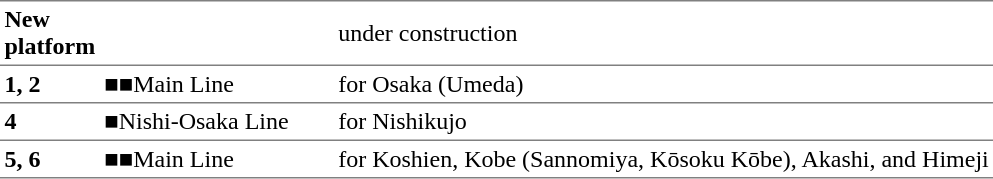<table border="1" cellspacing="0" cellpadding="3" frame="hsides" rules="rows" style="margin-top:.4em; text-align:left">
<tr>
<th style="width:50px">New platform</th>
<td style="width:150px"></td>
<td>under construction</td>
</tr>
<tr>
<th>1, 2</th>
<td><span>■</span><span>■</span>Main Line</td>
<td>for Osaka (Umeda)</td>
</tr>
<tr>
<th>4</th>
<td><span>■</span>Nishi-Osaka Line</td>
<td>for Nishikujo</td>
</tr>
<tr>
<th>5, 6</th>
<td><span>■</span><span>■</span>Main Line</td>
<td>for Koshien, Kobe (Sannomiya, Kōsoku Kōbe), Akashi, and Himeji</td>
</tr>
</table>
